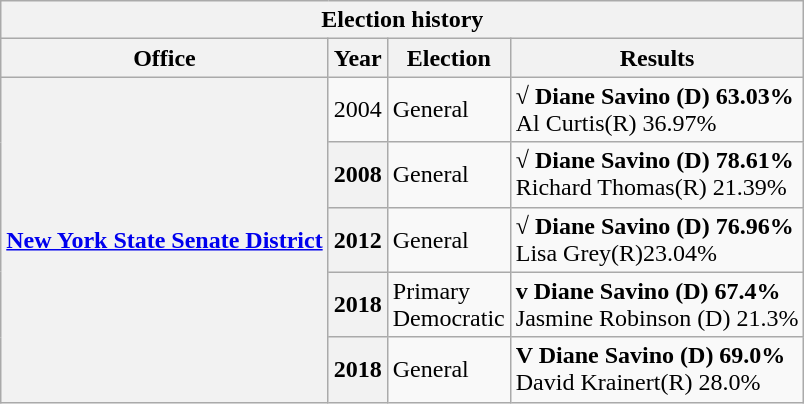<table class="wikitable collapsible">
<tr valign=bottom>
<th colspan=4>Election history</th>
</tr>
<tr valign=bottom>
<th>Office</th>
<th>Year</th>
<th>Election</th>
<th>Results</th>
</tr>
<tr>
<th rowspan="32"><a href='#'> New York State Senate District</a></th>
<td>2004</td>
<td>General</td>
<td><strong>√ Diane Savino (D) 63.03%</strong><br>Al Curtis(R) 36.97%</td>
</tr>
<tr>
<th>2008</th>
<td>General</td>
<td><strong>√ Diane Savino (D) 78.61%</strong><br>Richard Thomas(R) 21.39%</td>
</tr>
<tr>
<th>2012</th>
<td>General</td>
<td><strong>√ Diane Savino (D) 76.96%</strong><br>Lisa Grey(R)23.04%</td>
</tr>
<tr>
<th>2018</th>
<td>Primary<br>Democratic</td>
<td><strong>v Diane Savino (D) 67.4%</strong><br>Jasmine Robinson (D) 21.3% <br></td>
</tr>
<tr>
<th>2018</th>
<td>General</td>
<td><strong>V Diane Savino (D) 69.0%</strong><br>David Krainert(R) 28.0% <br></td>
</tr>
</table>
